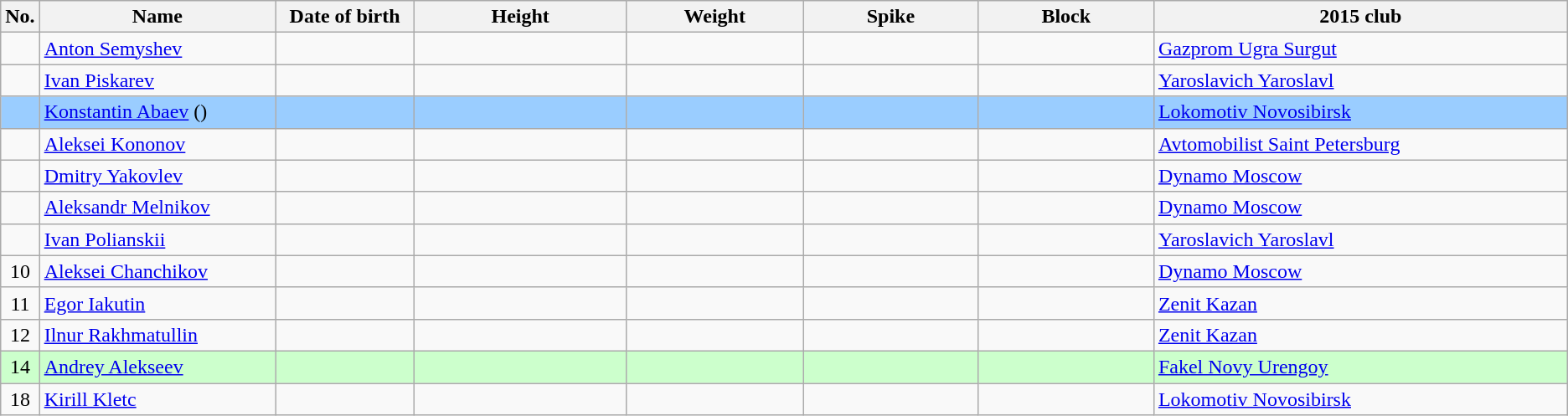<table class="wikitable sortable" style="text-align:center;">
<tr>
<th>No.</th>
<th style="width:12em">Name</th>
<th style="width:7em">Date of birth</th>
<th style="width:11em">Height</th>
<th style="width:9em">Weight</th>
<th style="width:9em">Spike</th>
<th style="width:9em">Block</th>
<th style="width:22em">2015 club</th>
</tr>
<tr>
<td></td>
<td align=left><a href='#'>Anton Semyshev</a></td>
<td align=right></td>
<td></td>
<td></td>
<td></td>
<td></td>
<td align=left> <a href='#'>Gazprom Ugra Surgut</a></td>
</tr>
<tr>
<td></td>
<td align=left><a href='#'>Ivan Piskarev</a></td>
<td align=right></td>
<td></td>
<td></td>
<td></td>
<td></td>
<td align=left> <a href='#'>Yaroslavich Yaroslavl</a></td>
</tr>
<tr bgcolor=#9acdff>
<td></td>
<td align=left><a href='#'>Konstantin Abaev</a> ()</td>
<td align=right></td>
<td></td>
<td></td>
<td></td>
<td></td>
<td align=left> <a href='#'>Lokomotiv Novosibirsk</a></td>
</tr>
<tr>
<td></td>
<td align=left><a href='#'>Aleksei Kononov</a></td>
<td align=right></td>
<td></td>
<td></td>
<td></td>
<td></td>
<td align=left> <a href='#'>Avtomobilist Saint Petersburg</a></td>
</tr>
<tr>
<td></td>
<td align=left><a href='#'>Dmitry Yakovlev</a></td>
<td align=right></td>
<td></td>
<td></td>
<td></td>
<td></td>
<td align=left> <a href='#'>Dynamo Moscow</a></td>
</tr>
<tr>
<td></td>
<td align=left><a href='#'>Aleksandr Melnikov</a></td>
<td align=right></td>
<td></td>
<td></td>
<td></td>
<td></td>
<td align=left> <a href='#'>Dynamo Moscow</a></td>
</tr>
<tr>
<td></td>
<td align=left><a href='#'>Ivan Polianskii</a></td>
<td align=right></td>
<td></td>
<td></td>
<td></td>
<td></td>
<td align=left> <a href='#'>Yaroslavich Yaroslavl</a></td>
</tr>
<tr>
<td>10</td>
<td align=left><a href='#'>Aleksei Chanchikov</a></td>
<td align=right></td>
<td></td>
<td></td>
<td></td>
<td></td>
<td align=left> <a href='#'>Dynamo Moscow</a></td>
</tr>
<tr>
<td>11</td>
<td align=left><a href='#'>Egor Iakutin</a></td>
<td align=right></td>
<td></td>
<td></td>
<td></td>
<td></td>
<td align=left> <a href='#'>Zenit Kazan</a></td>
</tr>
<tr>
<td>12</td>
<td align=left><a href='#'>Ilnur Rakhmatullin</a></td>
<td align=right></td>
<td></td>
<td></td>
<td></td>
<td></td>
<td align=left> <a href='#'>Zenit Kazan</a></td>
</tr>
<tr bgcolor=#ccffcc>
<td>14</td>
<td align=left><a href='#'>Andrey Alekseev</a></td>
<td align=right></td>
<td></td>
<td></td>
<td></td>
<td></td>
<td align=left> <a href='#'>Fakel Novy Urengoy</a></td>
</tr>
<tr>
<td>18</td>
<td align=left><a href='#'>Kirill Kletc</a></td>
<td align=right></td>
<td></td>
<td></td>
<td></td>
<td></td>
<td align=left> <a href='#'>Lokomotiv Novosibirsk</a></td>
</tr>
</table>
